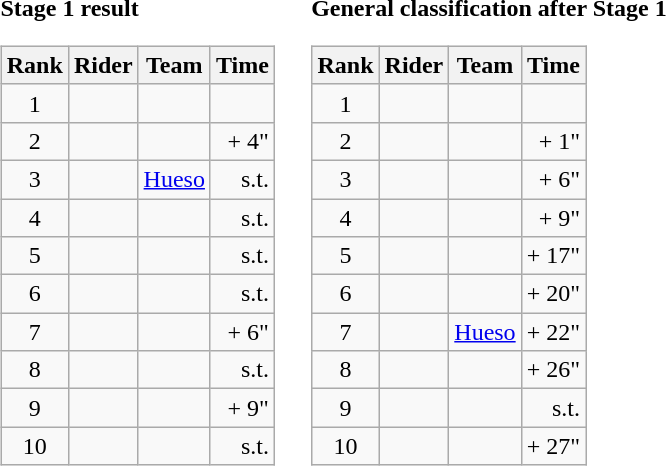<table>
<tr>
<td><strong>Stage 1 result</strong><br><table class="wikitable">
<tr>
<th scope="col">Rank</th>
<th scope="col">Rider</th>
<th scope="col">Team</th>
<th scope="col">Time</th>
</tr>
<tr>
<td style="text-align:center;">1</td>
<td></td>
<td></td>
<td style="text-align:right;"></td>
</tr>
<tr>
<td style="text-align:center;">2</td>
<td></td>
<td></td>
<td style="text-align:right;">+ 4"</td>
</tr>
<tr>
<td style="text-align:center;">3</td>
<td></td>
<td><a href='#'>Hueso</a></td>
<td style="text-align:right;">s.t.</td>
</tr>
<tr>
<td style="text-align:center;">4</td>
<td></td>
<td></td>
<td style="text-align:right;">s.t.</td>
</tr>
<tr>
<td style="text-align:center;">5</td>
<td></td>
<td></td>
<td style="text-align:right;">s.t.</td>
</tr>
<tr>
<td style="text-align:center;">6</td>
<td></td>
<td></td>
<td style="text-align:right;">s.t.</td>
</tr>
<tr>
<td style="text-align:center;">7</td>
<td></td>
<td></td>
<td style="text-align:right;">+ 6"</td>
</tr>
<tr>
<td style="text-align:center;">8</td>
<td></td>
<td></td>
<td style="text-align:right;">s.t.</td>
</tr>
<tr>
<td style="text-align:center;">9</td>
<td></td>
<td></td>
<td style="text-align:right;">+ 9"</td>
</tr>
<tr>
<td style="text-align:center;">10</td>
<td></td>
<td></td>
<td style="text-align:right;">s.t.</td>
</tr>
</table>
</td>
<td></td>
<td><strong>General classification after Stage 1</strong><br><table class="wikitable">
<tr>
<th scope="col">Rank</th>
<th scope="col">Rider</th>
<th scope="col">Team</th>
<th scope="col">Time</th>
</tr>
<tr>
<td style="text-align:center;">1</td>
<td></td>
<td></td>
<td style="text-align:right;"></td>
</tr>
<tr>
<td style="text-align:center;">2</td>
<td></td>
<td></td>
<td style="text-align:right;">+ 1"</td>
</tr>
<tr>
<td style="text-align:center;">3</td>
<td></td>
<td></td>
<td style="text-align:right;">+ 6"</td>
</tr>
<tr>
<td style="text-align:center;">4</td>
<td></td>
<td></td>
<td style="text-align:right;">+ 9"</td>
</tr>
<tr>
<td style="text-align:center;">5</td>
<td></td>
<td></td>
<td style="text-align:right;">+ 17"</td>
</tr>
<tr>
<td style="text-align:center;">6</td>
<td></td>
<td></td>
<td style="text-align:right;">+ 20"</td>
</tr>
<tr>
<td style="text-align:center;">7</td>
<td></td>
<td><a href='#'>Hueso</a></td>
<td style="text-align:right;">+ 22"</td>
</tr>
<tr>
<td style="text-align:center;">8</td>
<td></td>
<td></td>
<td style="text-align:right;">+ 26"</td>
</tr>
<tr>
<td style="text-align:center;">9</td>
<td></td>
<td></td>
<td style="text-align:right;">s.t.</td>
</tr>
<tr>
<td style="text-align:center;">10</td>
<td></td>
<td></td>
<td style="text-align:right;">+ 27"</td>
</tr>
</table>
</td>
</tr>
</table>
